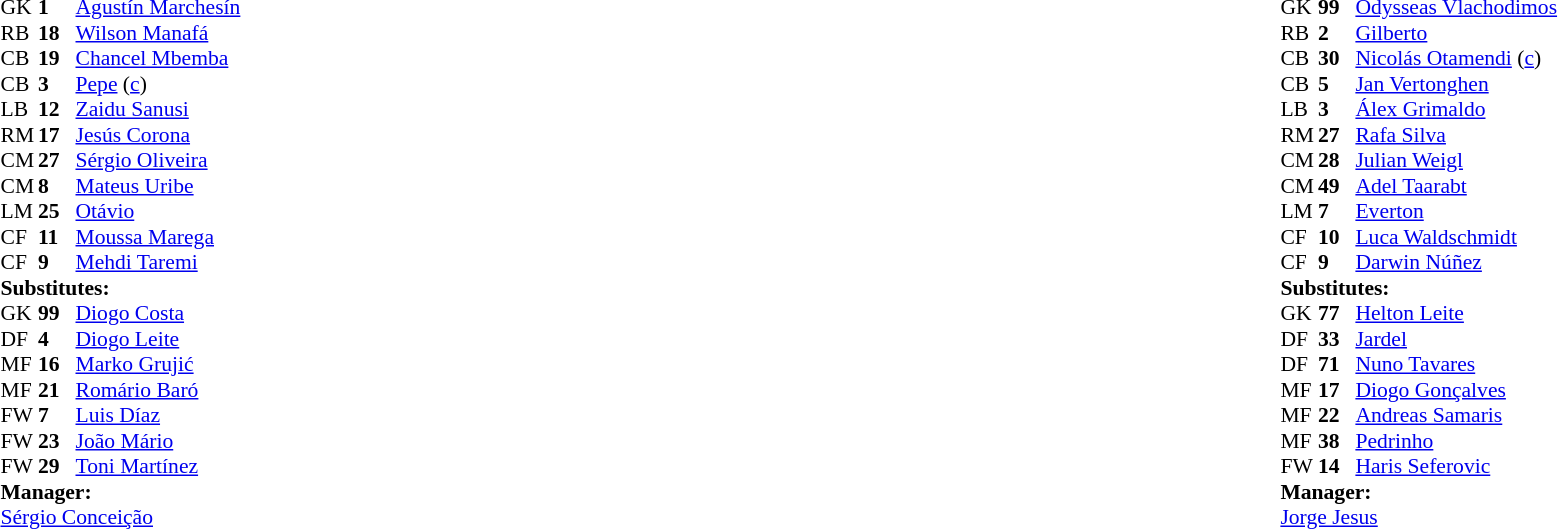<table width="100%">
<tr>
<td valign="top" width="50%"><br><table style="font-size: 90%" cellspacing="0" cellpadding="0">
<tr>
<td colspan="4"></td>
</tr>
<tr>
<th width=25></th>
<th width=25></th>
</tr>
<tr>
<td>GK</td>
<td><strong>1</strong></td>
<td> <a href='#'>Agustín Marchesín</a></td>
</tr>
<tr>
<td>RB</td>
<td><strong>18</strong></td>
<td> <a href='#'>Wilson Manafá</a></td>
</tr>
<tr>
<td>CB</td>
<td><strong>19</strong></td>
<td> <a href='#'>Chancel Mbemba</a></td>
<td></td>
<td></td>
</tr>
<tr>
<td>CB</td>
<td><strong>3</strong></td>
<td> <a href='#'>Pepe</a> (<a href='#'>c</a>)</td>
<td></td>
</tr>
<tr>
<td>LB</td>
<td><strong>12</strong></td>
<td> <a href='#'>Zaidu Sanusi</a></td>
</tr>
<tr>
<td>RM</td>
<td><strong>17</strong></td>
<td> <a href='#'>Jesús Corona</a></td>
<td></td>
<td></td>
</tr>
<tr>
<td>CM</td>
<td><strong>27</strong></td>
<td> <a href='#'>Sérgio Oliveira</a></td>
<td></td>
<td></td>
</tr>
<tr>
<td>CM</td>
<td><strong>8</strong></td>
<td> <a href='#'>Mateus Uribe</a></td>
</tr>
<tr>
<td>LM</td>
<td><strong>25</strong></td>
<td> <a href='#'>Otávio</a></td>
</tr>
<tr>
<td>CF</td>
<td><strong>11</strong></td>
<td> <a href='#'>Moussa Marega</a></td>
<td></td>
<td></td>
</tr>
<tr>
<td>CF</td>
<td><strong>9</strong></td>
<td> <a href='#'>Mehdi Taremi</a></td>
<td></td>
<td></td>
</tr>
<tr>
<td colspan=3><strong>Substitutes:</strong></td>
</tr>
<tr>
<td>GK</td>
<td><strong>99</strong></td>
<td> <a href='#'>Diogo Costa</a></td>
</tr>
<tr>
<td>DF</td>
<td><strong>4</strong></td>
<td> <a href='#'>Diogo Leite</a></td>
<td></td>
<td></td>
</tr>
<tr>
<td>MF</td>
<td><strong>16</strong></td>
<td> <a href='#'>Marko Grujić</a></td>
<td></td>
<td></td>
</tr>
<tr>
<td>MF</td>
<td><strong>21</strong></td>
<td> <a href='#'>Romário Baró</a></td>
<td></td>
<td></td>
</tr>
<tr>
<td>FW</td>
<td><strong>7</strong></td>
<td> <a href='#'>Luis Díaz</a></td>
<td></td>
<td></td>
</tr>
<tr>
<td>FW</td>
<td><strong>23</strong></td>
<td> <a href='#'>João Mário</a></td>
</tr>
<tr>
<td>FW</td>
<td><strong>29</strong></td>
<td> <a href='#'>Toni Martínez</a></td>
<td></td>
<td></td>
</tr>
<tr>
<td colspan=3><strong>Manager:</strong></td>
</tr>
<tr>
<td colspan=4> <a href='#'>Sérgio Conceição</a></td>
</tr>
</table>
</td>
<td valign="top"></td>
<td valign="top" width="50%"><br><table style="font-size: 90%" cellspacing="0" cellpadding="0" align=center>
<tr>
<td colspan="4"></td>
</tr>
<tr>
<th width=25></th>
<th width=25></th>
</tr>
<tr>
<td>GK</td>
<td><strong>99</strong></td>
<td> <a href='#'>Odysseas Vlachodimos</a></td>
</tr>
<tr>
<td>RB</td>
<td><strong>2</strong></td>
<td> <a href='#'>Gilberto</a></td>
<td></td>
<td></td>
</tr>
<tr>
<td>CB</td>
<td><strong>30</strong></td>
<td> <a href='#'>Nicolás Otamendi</a> (<a href='#'>c</a>)</td>
</tr>
<tr>
<td>CB</td>
<td><strong>5</strong></td>
<td> <a href='#'>Jan Vertonghen</a></td>
</tr>
<tr>
<td>LB</td>
<td><strong>3</strong></td>
<td> <a href='#'>Álex Grimaldo</a></td>
<td></td>
<td></td>
</tr>
<tr>
<td>RM</td>
<td><strong>27</strong></td>
<td> <a href='#'>Rafa Silva</a></td>
<td></td>
<td></td>
</tr>
<tr>
<td>CM</td>
<td><strong>28</strong></td>
<td> <a href='#'>Julian Weigl</a></td>
<td></td>
<td></td>
</tr>
<tr>
<td>CM</td>
<td><strong>49</strong></td>
<td> <a href='#'>Adel Taarabt</a></td>
</tr>
<tr>
<td>LM</td>
<td><strong>7</strong></td>
<td> <a href='#'>Everton</a></td>
</tr>
<tr>
<td>CF</td>
<td><strong>10</strong></td>
<td> <a href='#'>Luca Waldschmidt</a></td>
</tr>
<tr>
<td>CF</td>
<td><strong>9</strong></td>
<td> <a href='#'>Darwin Núñez</a></td>
</tr>
<tr>
<td colspan=3><strong>Substitutes:</strong></td>
</tr>
<tr>
<td>GK</td>
<td><strong>77</strong></td>
<td> <a href='#'>Helton Leite</a></td>
</tr>
<tr>
<td>DF</td>
<td><strong>33</strong></td>
<td> <a href='#'>Jardel</a></td>
</tr>
<tr>
<td>DF</td>
<td><strong>71</strong></td>
<td> <a href='#'>Nuno Tavares</a></td>
<td></td>
<td></td>
</tr>
<tr>
<td>MF</td>
<td><strong>17</strong></td>
<td> <a href='#'>Diogo Gonçalves</a></td>
<td></td>
<td></td>
</tr>
<tr>
<td>MF</td>
<td><strong>22</strong></td>
<td> <a href='#'>Andreas Samaris</a></td>
</tr>
<tr>
<td>MF</td>
<td><strong>38</strong></td>
<td> <a href='#'>Pedrinho</a></td>
<td></td>
<td></td>
</tr>
<tr>
<td>FW</td>
<td><strong>14</strong></td>
<td> <a href='#'>Haris Seferovic</a></td>
<td></td>
<td></td>
</tr>
<tr>
<td colspan=3><strong>Manager:</strong></td>
</tr>
<tr>
<td colspan=4> <a href='#'>Jorge Jesus</a></td>
</tr>
</table>
</td>
</tr>
</table>
